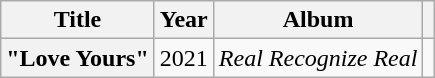<table class="wikitable plainrowheaders" style="text-align:center;">
<tr>
<th scope="col">Title</th>
<th scope="col">Year</th>
<th scope="col">Album</th>
<th scope="col"></th>
</tr>
<tr>
<th scope="row">"Love Yours"<br></th>
<td>2021</td>
<td><em>Real Recognize Real</em></td>
<td></td>
</tr>
</table>
